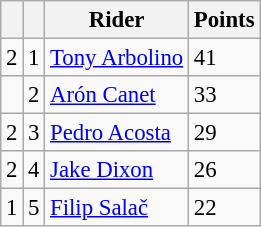<table class="wikitable" style="font-size: 95%;">
<tr>
<th></th>
<th></th>
<th>Rider</th>
<th>Points</th>
</tr>
<tr>
<td> 2</td>
<td align=center>1</td>
<td> <a href='#'>Tony Arbolino</a></td>
<td align=left>41</td>
</tr>
<tr>
<td></td>
<td align=center>2</td>
<td> <a href='#'>Arón Canet</a></td>
<td align=left>33</td>
</tr>
<tr>
<td> 2</td>
<td align=center>3</td>
<td> <a href='#'>Pedro Acosta</a></td>
<td align=left>29</td>
</tr>
<tr>
<td> 2</td>
<td align=center>4</td>
<td> <a href='#'>Jake Dixon</a></td>
<td align=left>26</td>
</tr>
<tr>
<td> 1</td>
<td align=center>5</td>
<td> <a href='#'>Filip Salač</a></td>
<td align=left>22</td>
</tr>
</table>
